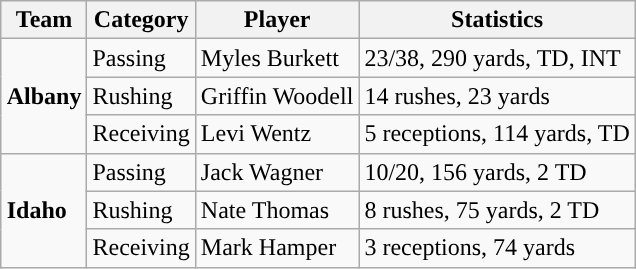<table class="wikitable" style="float: right;">
<tr>
<th>Team</th>
<th>Category</th>
<th>Player</th>
<th>Statistics</th>
</tr>
<tr>
<td rowspan=3><strong>Albany</strong></td>
<td>Passing</td>
<td>Myles Burkett</td>
<td>23/38, 290 yards, TD, INT</td>
</tr>
<tr>
<td>Rushing</td>
<td>Griffin Woodell</td>
<td>14 rushes, 23 yards</td>
</tr>
<tr>
<td>Receiving</td>
<td>Levi Wentz</td>
<td>5 receptions, 114 yards, TD</td>
</tr>
<tr>
<td rowspan=3><strong>Idaho</strong></td>
<td>Passing</td>
<td>Jack Wagner</td>
<td>10/20, 156 yards, 2 TD</td>
</tr>
<tr>
<td>Rushing</td>
<td>Nate Thomas</td>
<td>8 rushes, 75 yards, 2 TD</td>
</tr>
<tr>
<td>Receiving</td>
<td>Mark Hamper</td>
<td>3 receptions, 74 yards</td>
</tr>
</table>
